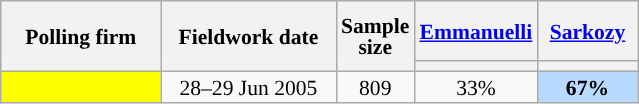<table class="wikitable sortable" style="text-align:center;font-size:90%;line-height:14px;">
<tr style="height:40px;">
<th style="width:100px;" rowspan="2">Polling firm</th>
<th style="width:110px;" rowspan="2">Fieldwork date</th>
<th style="width:35px;" rowspan="2">Sample<br>size</th>
<th class="unsortable" style="width:60px;"><a href='#'>Emmanuelli</a><br></th>
<th class="unsortable" style="width:60px;"><a href='#'>Sarkozy</a><br></th>
</tr>
<tr>
<th style="background:"></th>
<th style="background:"></th>
</tr>
<tr>
<td style="background:yellow;"></td>
<td data-sort-value="2005-06-29">28–29 Jun 2005</td>
<td>809</td>
<td>33%</td>
<td style="background:#B9DAFF;"><strong>67%</strong></td>
</tr>
</table>
